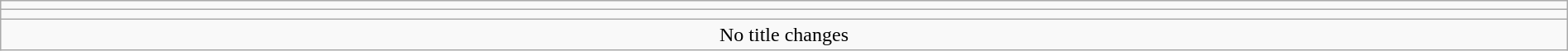<table class="wikitable" style="text-align:center; width:100%">
<tr>
<td colspan=5></td>
</tr>
<tr>
<td colspan=5><strong></strong></td>
</tr>
<tr>
<td colspan="5">No title changes</td>
</tr>
</table>
